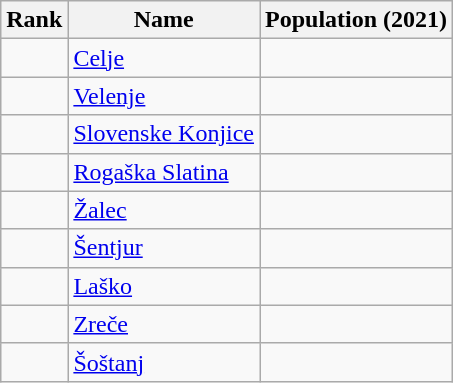<table class="wikitable">
<tr>
<th>Rank</th>
<th>Name</th>
<th>Population (2021)</th>
</tr>
<tr>
<td></td>
<td> <a href='#'>Celje</a></td>
<td></td>
</tr>
<tr>
<td></td>
<td> <a href='#'>Velenje</a></td>
<td></td>
</tr>
<tr>
<td></td>
<td> <a href='#'>Slovenske Konjice</a></td>
<td></td>
</tr>
<tr>
<td></td>
<td> <a href='#'>Rogaška Slatina</a></td>
<td></td>
</tr>
<tr>
<td></td>
<td> <a href='#'>Žalec</a></td>
<td></td>
</tr>
<tr>
<td></td>
<td> <a href='#'>Šentjur</a></td>
<td></td>
</tr>
<tr>
<td></td>
<td> <a href='#'>Laško</a></td>
<td></td>
</tr>
<tr>
<td></td>
<td> <a href='#'>Zreče</a></td>
<td></td>
</tr>
<tr>
<td></td>
<td> <a href='#'>Šoštanj</a></td>
<td></td>
</tr>
</table>
